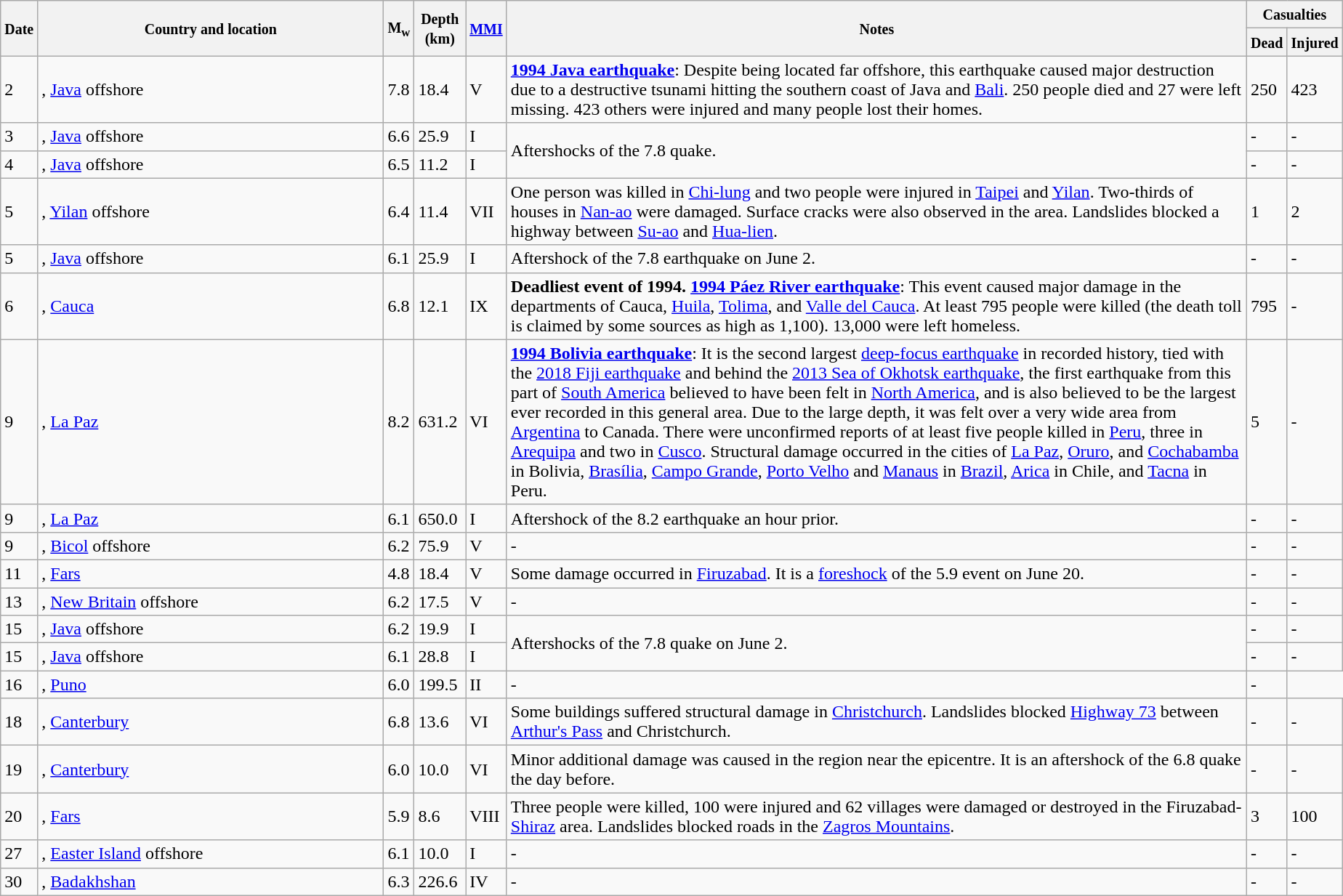<table class="wikitable sortable" style="border:1px black; margin-left:1em;">
<tr>
<th rowspan="2"><small>Date</small></th>
<th rowspan="2" style="width: 310px"><small>Country and location</small></th>
<th rowspan="2"><small>M<sub>w</sub></small></th>
<th rowspan="2"><small>Depth (km)</small></th>
<th rowspan="2"><small><a href='#'>MMI</a></small></th>
<th rowspan="2" class="unsortable"><small>Notes</small></th>
<th colspan="2"><small>Casualties</small></th>
</tr>
<tr>
<th><small>Dead</small></th>
<th><small>Injured</small></th>
</tr>
<tr>
<td>2</td>
<td>, <a href='#'>Java</a> offshore</td>
<td>7.8</td>
<td>18.4</td>
<td>V</td>
<td><strong><a href='#'>1994 Java earthquake</a></strong>: Despite being located far offshore, this earthquake caused major destruction due to a destructive tsunami hitting the southern coast of Java and <a href='#'>Bali</a>. 250 people died and 27 were left missing. 423 others were injured and many people lost their homes.</td>
<td>250</td>
<td>423</td>
</tr>
<tr>
<td>3</td>
<td>, <a href='#'>Java</a> offshore</td>
<td>6.6</td>
<td>25.9</td>
<td>I</td>
<td rowspan="2">Aftershocks of the 7.8 quake.</td>
<td>-</td>
<td>-</td>
</tr>
<tr>
<td>4</td>
<td>, <a href='#'>Java</a> offshore</td>
<td>6.5</td>
<td>11.2</td>
<td>I</td>
<td>-</td>
<td>-</td>
</tr>
<tr>
<td>5</td>
<td>, <a href='#'>Yilan</a> offshore</td>
<td>6.4</td>
<td>11.4</td>
<td>VII</td>
<td>One person was killed in <a href='#'>Chi-lung</a> and two people were injured in <a href='#'>Taipei</a> and <a href='#'>Yilan</a>. Two-thirds of houses in <a href='#'>Nan-ao</a> were damaged. Surface cracks were also observed in the area. Landslides blocked a highway between <a href='#'>Su-ao</a> and <a href='#'>Hua-lien</a>.</td>
<td>1</td>
<td>2</td>
</tr>
<tr>
<td>5</td>
<td>, <a href='#'>Java</a> offshore</td>
<td>6.1</td>
<td>25.9</td>
<td>I</td>
<td>Aftershock of the 7.8 earthquake on June 2.</td>
<td>-</td>
<td>-</td>
</tr>
<tr>
<td>6</td>
<td>, <a href='#'>Cauca</a></td>
<td>6.8</td>
<td>12.1</td>
<td>IX</td>
<td><strong>Deadliest event of 1994.</strong> <strong><a href='#'>1994 Páez River earthquake</a></strong>: This event caused major damage in the departments of Cauca, <a href='#'>Huila</a>, <a href='#'>Tolima</a>, and <a href='#'>Valle del Cauca</a>. At least 795 people were killed (the death toll is claimed by some sources as high as 1,100). 13,000 were left homeless.</td>
<td>795</td>
<td>-</td>
</tr>
<tr>
<td>9</td>
<td>, <a href='#'>La Paz</a></td>
<td>8.2</td>
<td>631.2</td>
<td>VI</td>
<td><strong><a href='#'>1994 Bolivia earthquake</a></strong>: It is the second largest <a href='#'>deep-focus earthquake</a> in recorded history, tied with the <a href='#'>2018 Fiji earthquake</a> and behind the <a href='#'>2013 Sea of Okhotsk earthquake</a>, the first earthquake from this part of <a href='#'>South America</a> believed to have been felt in <a href='#'>North America</a>, and is also believed to be the largest ever recorded in this general area. Due to the large depth, it was felt over a very wide area from <a href='#'>Argentina</a> to Canada. There were unconfirmed reports of at least five people killed in <a href='#'>Peru</a>, three in <a href='#'>Arequipa</a> and two in <a href='#'>Cusco</a>. Structural damage occurred in the cities of <a href='#'>La Paz</a>, <a href='#'>Oruro</a>, and <a href='#'>Cochabamba</a> in Bolivia, <a href='#'>Brasília</a>, <a href='#'>Campo Grande</a>, <a href='#'>Porto Velho</a> and <a href='#'>Manaus</a> in <a href='#'>Brazil</a>, <a href='#'>Arica</a> in Chile, and <a href='#'>Tacna</a> in Peru.</td>
<td>5</td>
<td>-</td>
</tr>
<tr>
<td>9</td>
<td>, <a href='#'>La Paz</a></td>
<td>6.1</td>
<td>650.0</td>
<td>I</td>
<td>Aftershock of the 8.2 earthquake an hour prior.</td>
<td>-</td>
<td>-</td>
</tr>
<tr>
<td>9</td>
<td>, <a href='#'>Bicol</a> offshore</td>
<td>6.2</td>
<td>75.9</td>
<td>V</td>
<td>-</td>
<td>-</td>
<td>-</td>
</tr>
<tr>
<td>11</td>
<td>, <a href='#'>Fars</a></td>
<td>4.8</td>
<td>18.4</td>
<td>V</td>
<td>Some damage occurred in <a href='#'>Firuzabad</a>. It is a <a href='#'>foreshock</a> of the 5.9 event on June 20.</td>
<td>-</td>
<td>-</td>
</tr>
<tr>
<td>13</td>
<td>, <a href='#'>New Britain</a> offshore</td>
<td>6.2</td>
<td>17.5</td>
<td>V</td>
<td>-</td>
<td>-</td>
<td>-</td>
</tr>
<tr>
<td>15</td>
<td>, <a href='#'>Java</a> offshore</td>
<td>6.2</td>
<td>19.9</td>
<td>I</td>
<td rowspan="2">Aftershocks of the 7.8 quake on June 2.</td>
<td>-</td>
<td>-</td>
</tr>
<tr>
<td>15</td>
<td>, <a href='#'>Java</a> offshore</td>
<td>6.1</td>
<td>28.8</td>
<td>I</td>
<td>-</td>
<td>-</td>
</tr>
<tr>
<td>16</td>
<td>, <a href='#'>Puno</a></td>
<td>6.0</td>
<td>199.5</td>
<td>II</td>
<td>-</td>
<td>-</td>
</tr>
<tr>
<td>18</td>
<td>, <a href='#'>Canterbury</a></td>
<td>6.8</td>
<td>13.6</td>
<td>VI</td>
<td>Some buildings suffered structural damage in <a href='#'>Christchurch</a>. Landslides blocked <a href='#'>Highway 73</a> between <a href='#'>Arthur's Pass</a> and Christchurch.</td>
<td>-</td>
<td>-</td>
</tr>
<tr>
<td>19</td>
<td>, <a href='#'>Canterbury</a></td>
<td>6.0</td>
<td>10.0</td>
<td>VI</td>
<td>Minor additional damage was caused in the region near the epicentre. It is an aftershock of the 6.8 quake the day before.</td>
<td>-</td>
<td>-</td>
</tr>
<tr>
<td>20</td>
<td>, <a href='#'>Fars</a></td>
<td>5.9</td>
<td>8.6</td>
<td>VIII</td>
<td>Three people were killed, 100 were injured and 62 villages were damaged or destroyed in the Firuzabad-<a href='#'>Shiraz</a> area. Landslides blocked roads in the <a href='#'>Zagros Mountains</a>.</td>
<td>3</td>
<td>100</td>
</tr>
<tr>
<td>27</td>
<td>, <a href='#'>Easter Island</a> offshore</td>
<td>6.1</td>
<td>10.0</td>
<td>I</td>
<td>-</td>
<td>-</td>
<td>-</td>
</tr>
<tr>
<td>30</td>
<td>, <a href='#'>Badakhshan</a></td>
<td>6.3</td>
<td>226.6</td>
<td>IV</td>
<td>-</td>
<td>-</td>
<td>-</td>
</tr>
</table>
